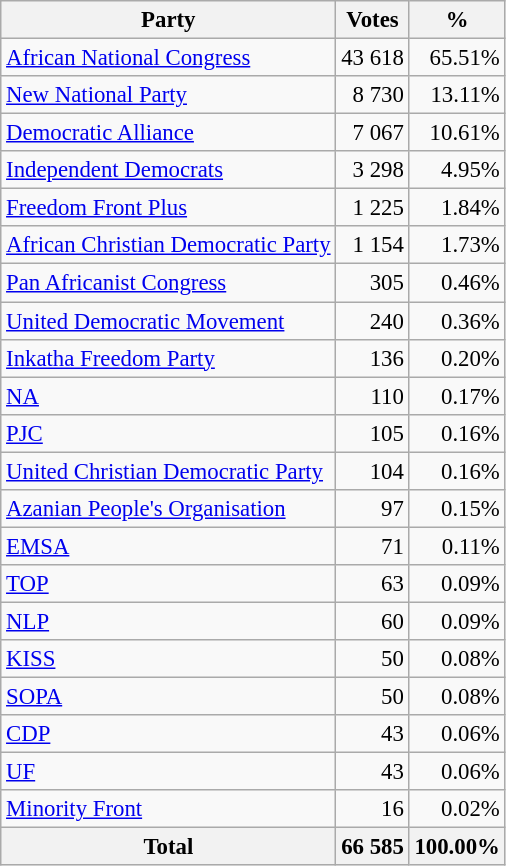<table class="wikitable" style="font-size: 95%; text-align: right">
<tr>
<th>Party</th>
<th>Votes</th>
<th>%</th>
</tr>
<tr>
<td align=left><a href='#'>African National Congress</a></td>
<td>43 618</td>
<td>65.51%</td>
</tr>
<tr>
<td align=left><a href='#'>New National Party</a></td>
<td>8 730</td>
<td>13.11%</td>
</tr>
<tr>
<td align=left><a href='#'>Democratic Alliance</a></td>
<td>7 067</td>
<td>10.61%</td>
</tr>
<tr>
<td align=left><a href='#'>Independent Democrats</a></td>
<td>3 298</td>
<td>4.95%</td>
</tr>
<tr>
<td align=left><a href='#'>Freedom Front Plus</a></td>
<td>1 225</td>
<td>1.84%</td>
</tr>
<tr>
<td align=left><a href='#'>African Christian Democratic Party</a></td>
<td>1 154</td>
<td>1.73%</td>
</tr>
<tr>
<td align=left><a href='#'>Pan Africanist Congress</a></td>
<td>305</td>
<td>0.46%</td>
</tr>
<tr>
<td align=left><a href='#'>United Democratic Movement</a></td>
<td>240</td>
<td>0.36%</td>
</tr>
<tr>
<td align=left><a href='#'>Inkatha Freedom Party</a></td>
<td>136</td>
<td>0.20%</td>
</tr>
<tr>
<td align=left><a href='#'>NA</a></td>
<td>110</td>
<td>0.17%</td>
</tr>
<tr>
<td align=left><a href='#'>PJC</a></td>
<td>105</td>
<td>0.16%</td>
</tr>
<tr>
<td align=left><a href='#'>United Christian Democratic Party</a></td>
<td>104</td>
<td>0.16%</td>
</tr>
<tr>
<td align=left><a href='#'>Azanian People's Organisation</a></td>
<td>97</td>
<td>0.15%</td>
</tr>
<tr>
<td align=left><a href='#'>EMSA</a></td>
<td>71</td>
<td>0.11%</td>
</tr>
<tr>
<td align=left><a href='#'>TOP</a></td>
<td>63</td>
<td>0.09%</td>
</tr>
<tr>
<td align=left><a href='#'>NLP</a></td>
<td>60</td>
<td>0.09%</td>
</tr>
<tr>
<td align=left><a href='#'>KISS</a></td>
<td>50</td>
<td>0.08%</td>
</tr>
<tr>
<td align=left><a href='#'>SOPA</a></td>
<td>50</td>
<td>0.08%</td>
</tr>
<tr>
<td align=left><a href='#'>CDP</a></td>
<td>43</td>
<td>0.06%</td>
</tr>
<tr>
<td align=left><a href='#'>UF</a></td>
<td>43</td>
<td>0.06%</td>
</tr>
<tr>
<td align=left><a href='#'>Minority Front</a></td>
<td>16</td>
<td>0.02%</td>
</tr>
<tr>
<th align=left>Total</th>
<th>66 585</th>
<th>100.00%</th>
</tr>
</table>
